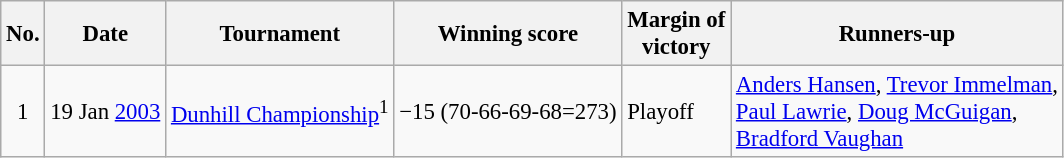<table class="wikitable" style="font-size:95%;">
<tr>
<th>No.</th>
<th>Date</th>
<th>Tournament</th>
<th>Winning score</th>
<th>Margin of<br>victory</th>
<th>Runners-up</th>
</tr>
<tr>
<td align=center>1</td>
<td align=right>19 Jan <a href='#'>2003</a></td>
<td><a href='#'>Dunhill Championship</a><sup>1</sup></td>
<td>−15 (70-66-69-68=273)</td>
<td>Playoff</td>
<td> <a href='#'>Anders Hansen</a>,  <a href='#'>Trevor Immelman</a>,<br> <a href='#'>Paul Lawrie</a>,  <a href='#'>Doug McGuigan</a>,<br> <a href='#'>Bradford Vaughan</a></td>
</tr>
</table>
